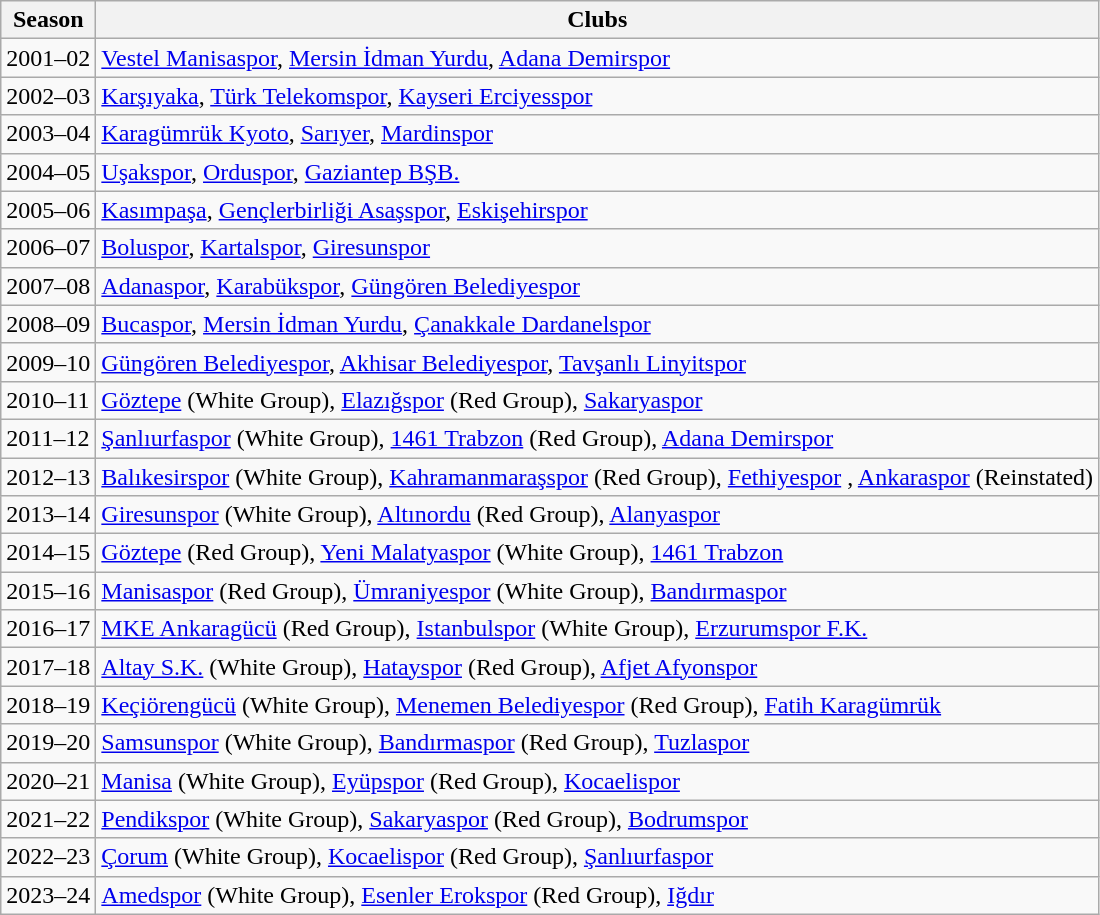<table class="wikitable" style="text-align:left;">
<tr>
<th>Season</th>
<th>Clubs</th>
</tr>
<tr>
<td>2001–02</td>
<td><a href='#'>Vestel Manisaspor</a>, <a href='#'>Mersin İdman Yurdu</a>, <a href='#'>Adana Demirspor</a> </td>
</tr>
<tr>
<td>2002–03</td>
<td><a href='#'>Karşıyaka</a>, <a href='#'>Türk Telekomspor</a>, <a href='#'>Kayseri Erciyesspor</a></td>
</tr>
<tr>
<td>2003–04</td>
<td><a href='#'>Karagümrük Kyoto</a>, <a href='#'>Sarıyer</a>, <a href='#'>Mardinspor</a></td>
</tr>
<tr>
<td>2004–05</td>
<td><a href='#'>Uşakspor</a>, <a href='#'>Orduspor</a>, <a href='#'>Gaziantep BŞB.</a></td>
</tr>
<tr>
<td>2005–06</td>
<td><a href='#'>Kasımpaşa</a>, <a href='#'>Gençlerbirliği Asaşspor</a>, <a href='#'>Eskişehirspor</a> </td>
</tr>
<tr>
<td>2006–07</td>
<td><a href='#'>Boluspor</a>, <a href='#'>Kartalspor</a>, <a href='#'>Giresunspor</a> </td>
</tr>
<tr>
<td>2007–08</td>
<td><a href='#'>Adanaspor</a>, <a href='#'>Karabükspor</a>, <a href='#'>Güngören Belediyespor</a> </td>
</tr>
<tr>
<td>2008–09</td>
<td><a href='#'>Bucaspor</a>, <a href='#'>Mersin İdman Yurdu</a>, <a href='#'>Çanakkale Dardanelspor</a> </td>
</tr>
<tr>
<td>2009–10</td>
<td><a href='#'>Güngören Belediyespor</a>, <a href='#'>Akhisar Belediyespor</a>, <a href='#'>Tavşanlı Linyitspor</a> </td>
</tr>
<tr>
<td>2010–11</td>
<td><a href='#'>Göztepe</a> (White Group), <a href='#'>Elazığspor</a> (Red Group), <a href='#'>Sakaryaspor</a> </td>
</tr>
<tr>
<td>2011–12</td>
<td><a href='#'>Şanlıurfaspor</a> (White Group), <a href='#'>1461 Trabzon</a> (Red Group), <a href='#'>Adana Demirspor</a> </td>
</tr>
<tr>
<td>2012–13</td>
<td><a href='#'>Balıkesirspor</a> (White Group), <a href='#'>Kahramanmaraşspor</a> (Red Group), <a href='#'>Fethiyespor</a> , <a href='#'>Ankaraspor</a> (Reinstated)</td>
</tr>
<tr>
<td>2013–14</td>
<td><a href='#'>Giresunspor</a> (White Group), <a href='#'>Altınordu</a> (Red Group), <a href='#'>Alanyaspor</a> </td>
</tr>
<tr>
<td>2014–15</td>
<td><a href='#'>Göztepe</a> (Red Group), <a href='#'>Yeni Malatyaspor</a> (White Group), <a href='#'>1461 Trabzon</a> </td>
</tr>
<tr>
<td>2015–16</td>
<td><a href='#'>Manisaspor</a> (Red Group), <a href='#'>Ümraniyespor</a> (White Group), <a href='#'>Bandırmaspor</a> </td>
</tr>
<tr>
<td>2016–17</td>
<td><a href='#'>MKE Ankaragücü</a> (Red Group), <a href='#'>Istanbulspor</a> (White Group), <a href='#'>Erzurumspor F.K.</a> </td>
</tr>
<tr>
<td>2017–18</td>
<td><a href='#'>Altay S.K.</a> (White Group), <a href='#'>Hatayspor</a> (Red Group), <a href='#'>Afjet Afyonspor</a> </td>
</tr>
<tr>
<td>2018–19</td>
<td><a href='#'>Keçiörengücü</a> (White Group), <a href='#'>Menemen Belediyespor</a> (Red Group), <a href='#'>Fatih Karagümrük</a> </td>
</tr>
<tr>
<td>2019–20</td>
<td><a href='#'>Samsunspor</a> (White Group), <a href='#'>Bandırmaspor</a> (Red Group), <a href='#'>Tuzlaspor</a> </td>
</tr>
<tr>
<td>2020–21</td>
<td><a href='#'>Manisa</a> (White Group), <a href='#'>Eyüpspor</a> (Red Group), <a href='#'>Kocaelispor</a> </td>
</tr>
<tr>
<td>2021–22</td>
<td><a href='#'>Pendikspor</a> (White Group), <a href='#'>Sakaryaspor</a> (Red Group), <a href='#'>Bodrumspor</a> </td>
</tr>
<tr>
<td>2022–23</td>
<td><a href='#'>Çorum</a> (White Group), <a href='#'>Kocaelispor</a> (Red Group), <a href='#'>Şanlıurfaspor</a> </td>
</tr>
<tr>
<td>2023–24</td>
<td><a href='#'>Amedspor</a> (White Group), <a href='#'>Esenler Erokspor</a> (Red Group), <a href='#'>Iğdır</a> </td>
</tr>
</table>
